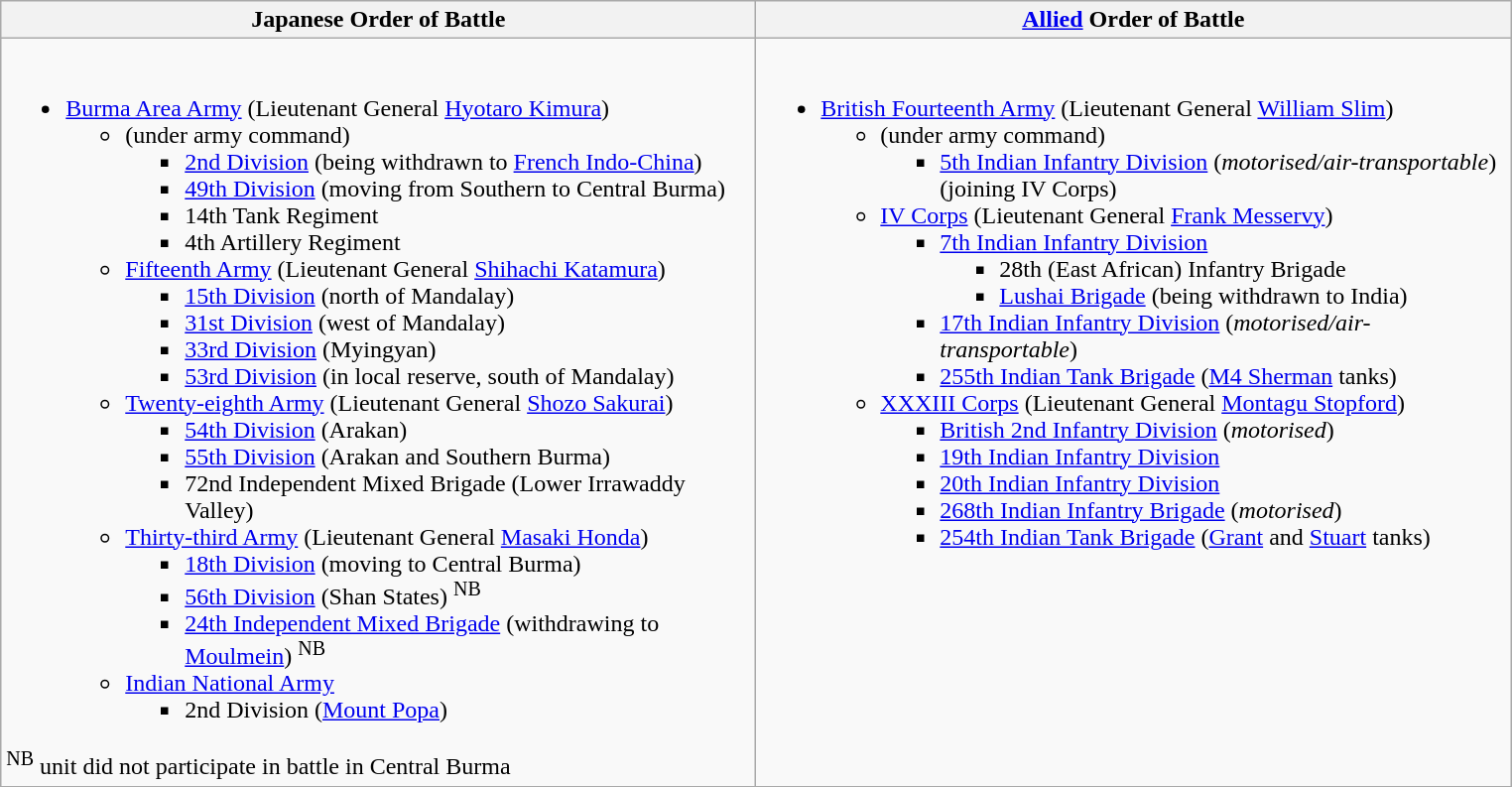<table class="wikitable">
<tr>
<th>Japanese Order of Battle</th>
<th><a href='#'>Allied</a> Order of Battle</th>
</tr>
<tr>
<td valign="top" width="500"><br><ul><li><a href='#'>Burma Area Army</a> (Lieutenant General <a href='#'>Hyotaro Kimura</a>)<ul><li>(under army command)<ul><li><a href='#'>2nd Division</a> (being withdrawn to <a href='#'>French Indo-China</a>)</li><li><a href='#'>49th Division</a> (moving from Southern to Central Burma)</li><li>14th Tank Regiment</li><li>4th Artillery Regiment</li></ul></li><li><a href='#'>Fifteenth Army</a> (Lieutenant General <a href='#'>Shihachi Katamura</a>)<ul><li><a href='#'>15th Division</a> (north of Mandalay)</li><li><a href='#'>31st Division</a> (west of Mandalay)</li><li><a href='#'>33rd Division</a> (Myingyan)</li><li><a href='#'>53rd Division</a> (in local reserve, south of Mandalay)</li></ul></li><li><a href='#'>Twenty-eighth Army</a> (Lieutenant General <a href='#'>Shozo Sakurai</a>)<ul><li><a href='#'>54th Division</a> (Arakan)</li><li><a href='#'>55th Division</a> (Arakan and Southern Burma)</li><li>72nd Independent Mixed Brigade (Lower Irrawaddy Valley)</li></ul></li><li><a href='#'>Thirty-third Army</a> (Lieutenant General <a href='#'>Masaki Honda</a>)<ul><li><a href='#'>18th Division</a> (moving to Central Burma)</li><li><a href='#'>56th Division</a> (Shan States) <sup>NB</sup></li><li><a href='#'>24th Independent Mixed Brigade</a> (withdrawing to <a href='#'>Moulmein</a>) <sup>NB</sup></li></ul></li><li><a href='#'>Indian National Army</a><ul><li>2nd Division (<a href='#'>Mount Popa</a>)</li></ul></li></ul></li></ul><sup>NB</sup> unit did not participate in battle in Central Burma</td>
<td valign="top" width="500"><br><ul><li><a href='#'>British Fourteenth Army</a> (Lieutenant General <a href='#'>William Slim</a>)<ul><li>(under army command)<ul><li><a href='#'>5th Indian Infantry Division</a> (<em>motorised/air-transportable</em>) (joining IV Corps)</li></ul></li><li><a href='#'>IV Corps</a> (Lieutenant General <a href='#'>Frank Messervy</a>)<ul><li><a href='#'>7th Indian Infantry Division</a><ul><li>28th (East African) Infantry Brigade</li><li><a href='#'>Lushai Brigade</a> (being withdrawn to India)</li></ul></li><li><a href='#'>17th Indian Infantry Division</a> (<em>motorised/air-transportable</em>)</li><li><a href='#'>255th Indian Tank Brigade</a> (<a href='#'>M4 Sherman</a> tanks)</li></ul></li><li><a href='#'>XXXIII Corps</a> (Lieutenant General <a href='#'>Montagu Stopford</a>)<ul><li><a href='#'>British 2nd Infantry Division</a> (<em>motorised</em>)</li><li><a href='#'>19th Indian Infantry Division</a></li><li><a href='#'>20th Indian Infantry Division</a></li><li><a href='#'>268th Indian Infantry Brigade</a> (<em>motorised</em>)</li><li><a href='#'>254th Indian Tank Brigade</a> (<a href='#'>Grant</a> and <a href='#'>Stuart</a> tanks)</li></ul></li></ul></li></ul></td>
</tr>
</table>
